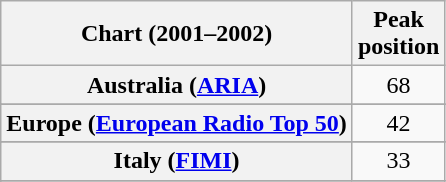<table class="wikitable sortable plainrowheaders" style="text-align:center">
<tr>
<th scope="col">Chart (2001–2002)</th>
<th scope="col">Peak<br>position</th>
</tr>
<tr>
<th scope="row">Australia (<a href='#'>ARIA</a>)</th>
<td>68</td>
</tr>
<tr>
</tr>
<tr>
</tr>
<tr>
<th scope="row">Europe (<a href='#'>European Radio Top 50</a>)</th>
<td>42</td>
</tr>
<tr>
</tr>
<tr>
<th scope="row">Italy (<a href='#'>FIMI</a>)</th>
<td>33</td>
</tr>
<tr>
</tr>
<tr>
</tr>
<tr>
</tr>
<tr>
</tr>
<tr>
</tr>
<tr>
</tr>
</table>
